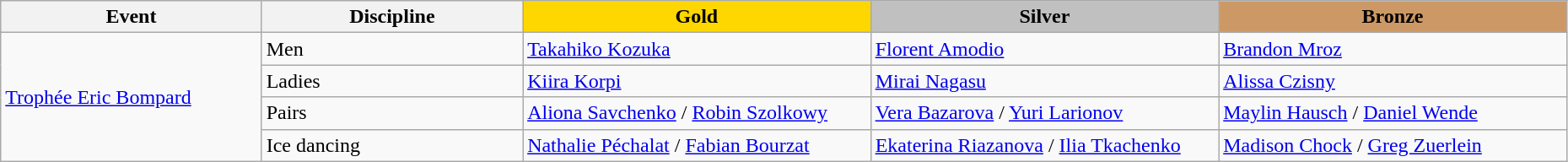<table class="wikitable" width="98%">
<tr>
<th width="15%">Event</th>
<th width="15%">Discipline</th>
<td width = "20%" align="center" bgcolor="gold"><strong>Gold</strong></td>
<td width = "20%" align="center" bgcolor="silver"><strong>Silver</strong></td>
<td width = "20%" align="center" bgcolor="cc9966"><strong>Bronze</strong></td>
</tr>
<tr>
<td rowspan="4"> <a href='#'>Trophée Eric Bompard</a></td>
<td>Men</td>
<td> <a href='#'>Takahiko Kozuka</a></td>
<td> <a href='#'>Florent Amodio</a></td>
<td> <a href='#'>Brandon Mroz</a></td>
</tr>
<tr>
<td>Ladies</td>
<td> <a href='#'>Kiira Korpi</a></td>
<td> <a href='#'>Mirai Nagasu</a></td>
<td> <a href='#'>Alissa Czisny</a></td>
</tr>
<tr>
<td>Pairs</td>
<td> <a href='#'>Aliona Savchenko</a> / <a href='#'>Robin Szolkowy</a></td>
<td> <a href='#'>Vera Bazarova</a> / <a href='#'>Yuri Larionov</a></td>
<td> <a href='#'>Maylin Hausch</a> / <a href='#'>Daniel Wende</a></td>
</tr>
<tr>
<td>Ice dancing</td>
<td> <a href='#'>Nathalie Péchalat</a> / <a href='#'>Fabian Bourzat</a></td>
<td> <a href='#'>Ekaterina Riazanova</a> / <a href='#'>Ilia Tkachenko</a></td>
<td> <a href='#'>Madison Chock</a> / <a href='#'>Greg Zuerlein</a></td>
</tr>
</table>
